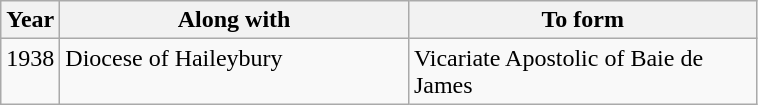<table class="wikitable">
<tr>
<th>Year</th>
<th width="225">Along with</th>
<th width="225">To form</th>
</tr>
<tr valign="top">
<td>1938</td>
<td>Diocese of Haileybury</td>
<td>Vicariate Apostolic of Baie de James</td>
</tr>
</table>
